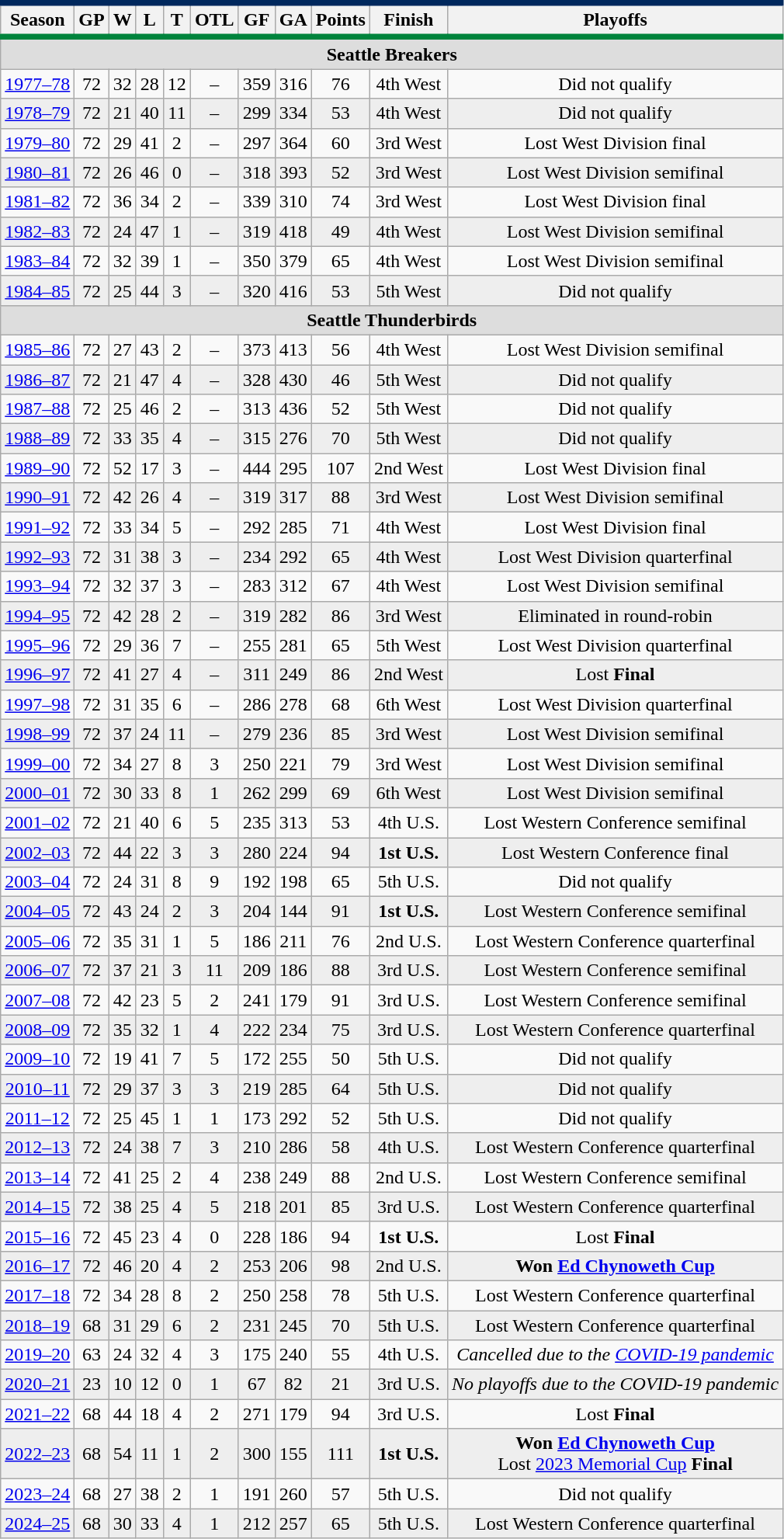<table class="wikitable" style="text-align:center;">
<tr style="bgcolor=#dddddd; border-top:#00285D 5px solid; border-bottom:#00843D 5px solid;">
<th>Season</th>
<th>GP</th>
<th>W</th>
<th>L</th>
<th>T</th>
<th>OTL</th>
<th>GF</th>
<th>GA</th>
<th>Points</th>
<th>Finish</th>
<th>Playoffs</th>
</tr>
<tr bgcolor="#dddddd">
<td colspan="11"><strong>Seattle Breakers</strong></td>
</tr>
<tr>
<td><a href='#'>1977–78</a></td>
<td>72</td>
<td>32</td>
<td>28</td>
<td>12</td>
<td>–</td>
<td>359</td>
<td>316</td>
<td>76</td>
<td>4th West</td>
<td>Did not qualify</td>
</tr>
<tr bgcolor="#eeeeee">
<td><a href='#'>1978–79</a></td>
<td>72</td>
<td>21</td>
<td>40</td>
<td>11</td>
<td>–</td>
<td>299</td>
<td>334</td>
<td>53</td>
<td>4th West</td>
<td>Did not qualify</td>
</tr>
<tr>
<td><a href='#'>1979–80</a></td>
<td>72</td>
<td>29</td>
<td>41</td>
<td>2</td>
<td>–</td>
<td>297</td>
<td>364</td>
<td>60</td>
<td>3rd West</td>
<td>Lost West Division final</td>
</tr>
<tr bgcolor="#eeeeee">
<td><a href='#'>1980–81</a></td>
<td>72</td>
<td>26</td>
<td>46</td>
<td>0</td>
<td>–</td>
<td>318</td>
<td>393</td>
<td>52</td>
<td>3rd West</td>
<td>Lost West Division semifinal</td>
</tr>
<tr>
<td><a href='#'>1981–82</a></td>
<td>72</td>
<td>36</td>
<td>34</td>
<td>2</td>
<td>–</td>
<td>339</td>
<td>310</td>
<td>74</td>
<td>3rd West</td>
<td>Lost West Division final</td>
</tr>
<tr bgcolor="#eeeeee">
<td><a href='#'>1982–83</a></td>
<td>72</td>
<td>24</td>
<td>47</td>
<td>1</td>
<td>–</td>
<td>319</td>
<td>418</td>
<td>49</td>
<td>4th West</td>
<td>Lost West Division semifinal</td>
</tr>
<tr>
<td><a href='#'>1983–84</a></td>
<td>72</td>
<td>32</td>
<td>39</td>
<td>1</td>
<td>–</td>
<td>350</td>
<td>379</td>
<td>65</td>
<td>4th West</td>
<td>Lost West Division semifinal</td>
</tr>
<tr bgcolor="#eeeeee">
<td><a href='#'>1984–85</a></td>
<td>72</td>
<td>25</td>
<td>44</td>
<td>3</td>
<td>–</td>
<td>320</td>
<td>416</td>
<td>53</td>
<td>5th West</td>
<td>Did not qualify</td>
</tr>
<tr bgcolor="#dddddd">
<td colspan="11"><strong>Seattle Thunderbirds</strong></td>
</tr>
<tr>
<td><a href='#'>1985–86</a></td>
<td>72</td>
<td>27</td>
<td>43</td>
<td>2</td>
<td>–</td>
<td>373</td>
<td>413</td>
<td>56</td>
<td>4th West</td>
<td>Lost West Division semifinal</td>
</tr>
<tr bgcolor="#eeeeee">
<td><a href='#'>1986–87</a></td>
<td>72</td>
<td>21</td>
<td>47</td>
<td>4</td>
<td>–</td>
<td>328</td>
<td>430</td>
<td>46</td>
<td>5th West</td>
<td>Did not qualify</td>
</tr>
<tr>
<td><a href='#'>1987–88</a></td>
<td>72</td>
<td>25</td>
<td>46</td>
<td>2</td>
<td>–</td>
<td>313</td>
<td>436</td>
<td>52</td>
<td>5th West</td>
<td>Did not qualify</td>
</tr>
<tr bgcolor="#eeeeee">
<td><a href='#'>1988–89</a></td>
<td>72</td>
<td>33</td>
<td>35</td>
<td>4</td>
<td>–</td>
<td>315</td>
<td>276</td>
<td>70</td>
<td>5th West</td>
<td>Did not qualify</td>
</tr>
<tr>
<td><a href='#'>1989–90</a></td>
<td>72</td>
<td>52</td>
<td>17</td>
<td>3</td>
<td>–</td>
<td>444</td>
<td>295</td>
<td>107</td>
<td>2nd West</td>
<td>Lost West Division final</td>
</tr>
<tr bgcolor="#eeeeee">
<td><a href='#'>1990–91</a></td>
<td>72</td>
<td>42</td>
<td>26</td>
<td>4</td>
<td>–</td>
<td>319</td>
<td>317</td>
<td>88</td>
<td>3rd West</td>
<td>Lost West Division semifinal</td>
</tr>
<tr>
<td><a href='#'>1991–92</a></td>
<td>72</td>
<td>33</td>
<td>34</td>
<td>5</td>
<td>–</td>
<td>292</td>
<td>285</td>
<td>71</td>
<td>4th West</td>
<td>Lost West Division final</td>
</tr>
<tr bgcolor="#eeeeee">
<td><a href='#'>1992–93</a></td>
<td>72</td>
<td>31</td>
<td>38</td>
<td>3</td>
<td>–</td>
<td>234</td>
<td>292</td>
<td>65</td>
<td>4th West</td>
<td>Lost West Division quarterfinal</td>
</tr>
<tr>
<td><a href='#'>1993–94</a></td>
<td>72</td>
<td>32</td>
<td>37</td>
<td>3</td>
<td>–</td>
<td>283</td>
<td>312</td>
<td>67</td>
<td>4th West</td>
<td>Lost West Division semifinal</td>
</tr>
<tr bgcolor="#eeeeee">
<td><a href='#'>1994–95</a></td>
<td>72</td>
<td>42</td>
<td>28</td>
<td>2</td>
<td>–</td>
<td>319</td>
<td>282</td>
<td>86</td>
<td>3rd West</td>
<td>Eliminated in round-robin</td>
</tr>
<tr>
<td><a href='#'>1995–96</a></td>
<td>72</td>
<td>29</td>
<td>36</td>
<td>7</td>
<td>–</td>
<td>255</td>
<td>281</td>
<td>65</td>
<td>5th West</td>
<td>Lost West Division quarterfinal</td>
</tr>
<tr bgcolor="#eeeeee">
<td><a href='#'>1996–97</a></td>
<td>72</td>
<td>41</td>
<td>27</td>
<td>4</td>
<td>–</td>
<td>311</td>
<td>249</td>
<td>86</td>
<td>2nd West</td>
<td>Lost <strong>Final</strong></td>
</tr>
<tr>
<td><a href='#'>1997–98</a></td>
<td>72</td>
<td>31</td>
<td>35</td>
<td>6</td>
<td>–</td>
<td>286</td>
<td>278</td>
<td>68</td>
<td>6th West</td>
<td>Lost West Division quarterfinal</td>
</tr>
<tr bgcolor="#eeeeee">
<td><a href='#'>1998–99</a></td>
<td>72</td>
<td>37</td>
<td>24</td>
<td>11</td>
<td>–</td>
<td>279</td>
<td>236</td>
<td>85</td>
<td>3rd West</td>
<td>Lost West Division semifinal</td>
</tr>
<tr>
<td><a href='#'>1999–00</a></td>
<td>72</td>
<td>34</td>
<td>27</td>
<td>8</td>
<td>3</td>
<td>250</td>
<td>221</td>
<td>79</td>
<td>3rd West</td>
<td>Lost West Division semifinal</td>
</tr>
<tr bgcolor="#eeeeee">
<td><a href='#'>2000–01</a></td>
<td>72</td>
<td>30</td>
<td>33</td>
<td>8</td>
<td>1</td>
<td>262</td>
<td>299</td>
<td>69</td>
<td>6th West</td>
<td>Lost West Division semifinal</td>
</tr>
<tr>
<td><a href='#'>2001–02</a></td>
<td>72</td>
<td>21</td>
<td>40</td>
<td>6</td>
<td>5</td>
<td>235</td>
<td>313</td>
<td>53</td>
<td>4th U.S.</td>
<td>Lost Western Conference semifinal</td>
</tr>
<tr bgcolor="#eeeeee">
<td><a href='#'>2002–03</a></td>
<td>72</td>
<td>44</td>
<td>22</td>
<td>3</td>
<td>3</td>
<td>280</td>
<td>224</td>
<td>94</td>
<td><strong>1st U.S.</strong></td>
<td>Lost Western Conference final</td>
</tr>
<tr>
<td><a href='#'>2003–04</a></td>
<td>72</td>
<td>24</td>
<td>31</td>
<td>8</td>
<td>9</td>
<td>192</td>
<td>198</td>
<td>65</td>
<td>5th U.S.</td>
<td>Did not qualify</td>
</tr>
<tr bgcolor="#eeeeee">
<td><a href='#'>2004–05</a></td>
<td>72</td>
<td>43</td>
<td>24</td>
<td>2</td>
<td>3</td>
<td>204</td>
<td>144</td>
<td>91</td>
<td><strong>1st U.S.</strong></td>
<td>Lost Western Conference semifinal</td>
</tr>
<tr>
<td><a href='#'>2005–06</a></td>
<td>72</td>
<td>35</td>
<td>31</td>
<td>1</td>
<td>5</td>
<td>186</td>
<td>211</td>
<td>76</td>
<td>2nd U.S.</td>
<td>Lost Western Conference quarterfinal</td>
</tr>
<tr bgcolor="#eeeeee">
<td><a href='#'>2006–07</a></td>
<td>72</td>
<td>37</td>
<td>21</td>
<td>3</td>
<td>11</td>
<td>209</td>
<td>186</td>
<td>88</td>
<td>3rd U.S.</td>
<td>Lost Western Conference semifinal</td>
</tr>
<tr>
<td><a href='#'>2007–08</a></td>
<td>72</td>
<td>42</td>
<td>23</td>
<td>5</td>
<td>2</td>
<td>241</td>
<td>179</td>
<td>91</td>
<td>3rd U.S.</td>
<td>Lost Western Conference semifinal</td>
</tr>
<tr bgcolor="#eeeeee">
<td><a href='#'>2008–09</a></td>
<td>72</td>
<td>35</td>
<td>32</td>
<td>1</td>
<td>4</td>
<td>222</td>
<td>234</td>
<td>75</td>
<td>3rd U.S.</td>
<td>Lost Western Conference quarterfinal</td>
</tr>
<tr>
<td><a href='#'>2009–10</a></td>
<td>72</td>
<td>19</td>
<td>41</td>
<td>7</td>
<td>5</td>
<td>172</td>
<td>255</td>
<td>50</td>
<td>5th U.S.</td>
<td>Did not qualify</td>
</tr>
<tr bgcolor="#eeeeee">
<td><a href='#'>2010–11</a></td>
<td>72</td>
<td>29</td>
<td>37</td>
<td>3</td>
<td>3</td>
<td>219</td>
<td>285</td>
<td>64</td>
<td>5th U.S.</td>
<td>Did not qualify</td>
</tr>
<tr>
<td><a href='#'>2011–12</a></td>
<td>72</td>
<td>25</td>
<td>45</td>
<td>1</td>
<td>1</td>
<td>173</td>
<td>292</td>
<td>52</td>
<td>5th U.S.</td>
<td>Did not qualify</td>
</tr>
<tr bgcolor="#eeeeee">
<td><a href='#'>2012–13</a></td>
<td>72</td>
<td>24</td>
<td>38</td>
<td>7</td>
<td>3</td>
<td>210</td>
<td>286</td>
<td>58</td>
<td>4th U.S.</td>
<td>Lost Western Conference quarterfinal</td>
</tr>
<tr>
<td><a href='#'>2013–14</a></td>
<td>72</td>
<td>41</td>
<td>25</td>
<td>2</td>
<td>4</td>
<td>238</td>
<td>249</td>
<td>88</td>
<td>2nd U.S.</td>
<td>Lost Western Conference semifinal</td>
</tr>
<tr bgcolor="#eeeeee">
<td><a href='#'>2014–15</a></td>
<td>72</td>
<td>38</td>
<td>25</td>
<td>4</td>
<td>5</td>
<td>218</td>
<td>201</td>
<td>85</td>
<td>3rd U.S.</td>
<td>Lost Western Conference quarterfinal</td>
</tr>
<tr>
<td><a href='#'>2015–16</a></td>
<td>72</td>
<td>45</td>
<td>23</td>
<td>4</td>
<td>0</td>
<td>228</td>
<td>186</td>
<td>94</td>
<td><strong>1st U.S.</strong></td>
<td>Lost <strong>Final</strong></td>
</tr>
<tr bgcolor="#eeeeee">
<td><a href='#'>2016–17</a></td>
<td>72</td>
<td>46</td>
<td>20</td>
<td>4</td>
<td>2</td>
<td>253</td>
<td>206</td>
<td>98</td>
<td>2nd U.S.</td>
<td><strong>Won <a href='#'>Ed Chynoweth Cup</a></strong></td>
</tr>
<tr>
<td><a href='#'>2017–18</a></td>
<td>72</td>
<td>34</td>
<td>28</td>
<td>8</td>
<td>2</td>
<td>250</td>
<td>258</td>
<td>78</td>
<td>5th U.S.</td>
<td>Lost Western Conference quarterfinal</td>
</tr>
<tr bgcolor="#eeeeee">
<td><a href='#'>2018–19</a></td>
<td>68</td>
<td>31</td>
<td>29</td>
<td>6</td>
<td>2</td>
<td>231</td>
<td>245</td>
<td>70</td>
<td>5th U.S.</td>
<td>Lost Western Conference quarterfinal</td>
</tr>
<tr>
<td><a href='#'>2019–20</a></td>
<td>63</td>
<td>24</td>
<td>32</td>
<td>4</td>
<td>3</td>
<td>175</td>
<td>240</td>
<td>55</td>
<td>4th U.S.</td>
<td><em>Cancelled due to the <a href='#'>COVID-19 pandemic</a></em></td>
</tr>
<tr bgcolor="#eeeeee">
<td><a href='#'>2020–21</a></td>
<td>23</td>
<td>10</td>
<td>12</td>
<td>0</td>
<td>1</td>
<td>67</td>
<td>82</td>
<td>21</td>
<td>3rd U.S.</td>
<td><em>No playoffs due to the COVID-19 pandemic</em></td>
</tr>
<tr>
<td><a href='#'>2021–22</a></td>
<td>68</td>
<td>44</td>
<td>18</td>
<td>4</td>
<td>2</td>
<td>271</td>
<td>179</td>
<td>94</td>
<td>3rd U.S.</td>
<td>Lost <strong>Final</strong></td>
</tr>
<tr bgcolor="#eeeeee">
<td><a href='#'>2022–23</a></td>
<td>68</td>
<td>54</td>
<td>11</td>
<td>1</td>
<td>2</td>
<td>300</td>
<td>155</td>
<td>111</td>
<td><strong>1st U.S.</strong></td>
<td><strong>Won <a href='#'>Ed Chynoweth Cup</a></strong><br>Lost <a href='#'>2023 Memorial Cup</a> <strong>Final</strong></td>
</tr>
<tr>
<td><a href='#'>2023–24</a></td>
<td>68</td>
<td>27</td>
<td>38</td>
<td>2</td>
<td>1</td>
<td>191</td>
<td>260</td>
<td>57</td>
<td>5th U.S.</td>
<td>Did not qualify</td>
</tr>
<tr bgcolor="#eeeeee">
<td><a href='#'>2024–25</a></td>
<td>68</td>
<td>30</td>
<td>33</td>
<td>4</td>
<td>1</td>
<td>212</td>
<td>257</td>
<td>65</td>
<td>5th U.S.</td>
<td>Lost Western Conference quarterfinal</td>
</tr>
</table>
